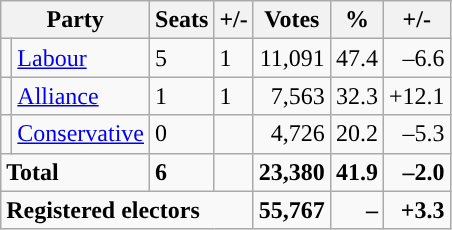<table class="wikitable sortable">
<tr>
<th colspan="2">Party</th>
<th>Seats</th>
<th>+/-</th>
<th>Votes</th>
<th>%</th>
<th>+/-</th>
</tr>
<tr>
<td style="background-color: "></td>
<td><a href='#'>Labour</a></td>
<td>5</td>
<td> 1</td>
<td style="text-align:right;">11,091</td>
<td style="text-align:right;">47.4</td>
<td style="text-align:right;">–6.6</td>
</tr>
<tr>
<td style="background-color: "></td>
<td><a href='#'>Alliance</a></td>
<td>1</td>
<td> 1</td>
<td style="text-align:right;">7,563</td>
<td style="text-align:right;">32.3</td>
<td style="text-align:right;">+12.1</td>
</tr>
<tr>
<td style="background-color: "></td>
<td><a href='#'>Conservative</a></td>
<td>0</td>
<td></td>
<td style="text-align:right;">4,726</td>
<td style="text-align:right;">20.2</td>
<td style="text-align:right;">–5.3</td>
</tr>
<tr>
<td colspan="2"><strong>Total</strong></td>
<td><strong>6</strong></td>
<td></td>
<td style="text-align:right;"><strong>23,380</strong></td>
<td style="text-align:right;"><strong>41.9</strong></td>
<td style="text-align:right;"><strong>–2.0</strong></td>
</tr>
<tr>
<td colspan="4"><strong>Registered electors</strong></td>
<td style="text-align:right;"><strong>55,767</strong></td>
<td style="text-align:right;"><strong>–</strong></td>
<td style="text-align:right;"><strong>+3.3</strong></td>
</tr>
</table>
